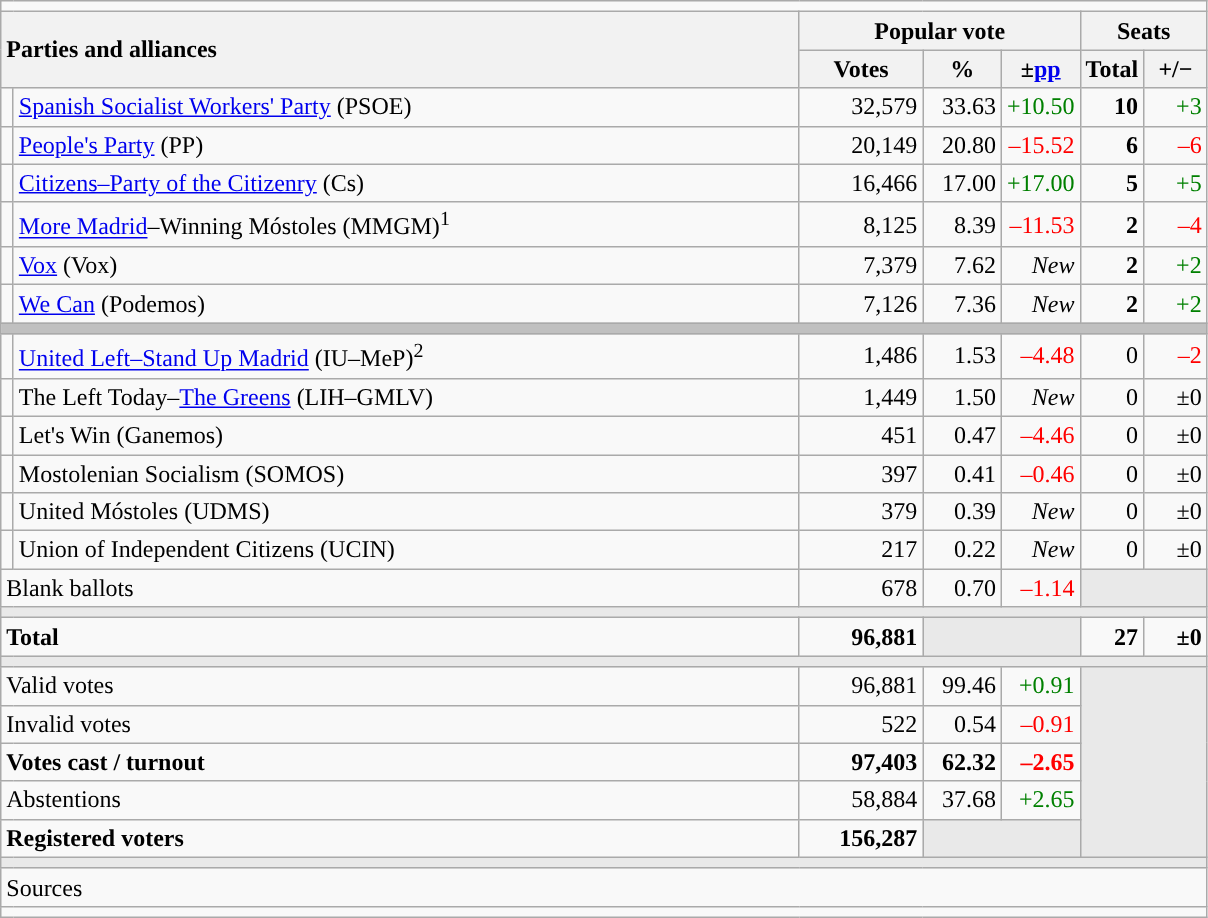<table class="wikitable" style="text-align:right;">
<tr>
<td colspan="7"></td>
</tr>
<tr>
<th style="text-align:left;" rowspan="2" colspan="2" width="525">Parties and alliances</th>
<th colspan="3">Popular vote</th>
<th colspan="2">Seats</th>
</tr>
<tr>
<th width="75">Votes</th>
<th width="45">%</th>
<th width="45">±<a href='#'>pp</a></th>
<th width="35">Total</th>
<th width="35">+/−</th>
</tr>
<tr>
<td width="1" style="color:inherit;background:"></td>
<td align="left"><a href='#'>Spanish Socialist Workers' Party</a> (PSOE)</td>
<td>32,579</td>
<td>33.63</td>
<td style="color:green;">+10.50</td>
<td><strong>10</strong></td>
<td style="color:green;">+3</td>
</tr>
<tr>
<td style="color:inherit;background:"></td>
<td align="left"><a href='#'>People's Party</a> (PP)</td>
<td>20,149</td>
<td>20.80</td>
<td style="color:red;">–15.52</td>
<td><strong>6</strong></td>
<td style="color:red;">–6</td>
</tr>
<tr>
<td style="color:inherit;background:"></td>
<td align="left"><a href='#'>Citizens–Party of the Citizenry</a> (Cs)</td>
<td>16,466</td>
<td>17.00</td>
<td style="color:green;">+17.00</td>
<td><strong>5</strong></td>
<td style="color:green;">+5</td>
</tr>
<tr>
<td style="color:inherit;background:"></td>
<td align="left"><a href='#'>More Madrid</a>–Winning Móstoles (MMGM)<sup>1</sup></td>
<td>8,125</td>
<td>8.39</td>
<td style="color:red;">–11.53</td>
<td><strong>2</strong></td>
<td style="color:red;">–4</td>
</tr>
<tr>
<td style="color:inherit;background:"></td>
<td align="left"><a href='#'>Vox</a> (Vox)</td>
<td>7,379</td>
<td>7.62</td>
<td><em>New</em></td>
<td><strong>2</strong></td>
<td style="color:green;">+2</td>
</tr>
<tr>
<td style="color:inherit;background:"></td>
<td align="left"><a href='#'>We Can</a> (Podemos)</td>
<td>7,126</td>
<td>7.36</td>
<td><em>New</em></td>
<td><strong>2</strong></td>
<td style="color:green;">+2</td>
</tr>
<tr>
<td colspan="7" bgcolor="#C0C0C0"></td>
</tr>
<tr>
<td style="color:inherit;background:"></td>
<td align="left"><a href='#'>United Left–Stand Up Madrid</a> (IU–MeP)<sup>2</sup></td>
<td>1,486</td>
<td>1.53</td>
<td style="color:red;">–4.48</td>
<td>0</td>
<td style="color:red;">–2</td>
</tr>
<tr>
<td style="color:inherit;background:"></td>
<td align="left">The Left Today–<a href='#'>The Greens</a> (LIH–GMLV)</td>
<td>1,449</td>
<td>1.50</td>
<td><em>New</em></td>
<td>0</td>
<td>±0</td>
</tr>
<tr>
<td style="color:inherit;background:"></td>
<td align="left">Let's Win (Ganemos)</td>
<td>451</td>
<td>0.47</td>
<td style="color:red;">–4.46</td>
<td>0</td>
<td>±0</td>
</tr>
<tr>
<td style="color:inherit;background:"></td>
<td align="left">Mostolenian Socialism (SOMOS)</td>
<td>397</td>
<td>0.41</td>
<td style="color:red;">–0.46</td>
<td>0</td>
<td>±0</td>
</tr>
<tr>
<td style="color:inherit;background:"></td>
<td align="left">United Móstoles (UDMS)</td>
<td>379</td>
<td>0.39</td>
<td><em>New</em></td>
<td>0</td>
<td>±0</td>
</tr>
<tr>
<td style="color:inherit;background:"></td>
<td align="left">Union of Independent Citizens (UCIN)</td>
<td>217</td>
<td>0.22</td>
<td><em>New</em></td>
<td>0</td>
<td>±0</td>
</tr>
<tr>
<td align="left" colspan="2">Blank ballots</td>
<td>678</td>
<td>0.70</td>
<td style="color:red;">–1.14</td>
<td bgcolor="#E9E9E9" colspan="2"></td>
</tr>
<tr>
<td colspan="7" bgcolor="#E9E9E9"></td>
</tr>
<tr style="font-weight:bold;">
<td align="left" colspan="2">Total</td>
<td>96,881</td>
<td bgcolor="#E9E9E9" colspan="2"></td>
<td>27</td>
<td>±0</td>
</tr>
<tr>
<td colspan="7" bgcolor="#E9E9E9"></td>
</tr>
<tr>
<td align="left" colspan="2">Valid votes</td>
<td>96,881</td>
<td>99.46</td>
<td style="color:green;">+0.91</td>
<td bgcolor="#E9E9E9" colspan="2" rowspan="5"></td>
</tr>
<tr>
<td align="left" colspan="2">Invalid votes</td>
<td>522</td>
<td>0.54</td>
<td style="color:red;">–0.91</td>
</tr>
<tr style="font-weight:bold;">
<td align="left" colspan="2">Votes cast / turnout</td>
<td>97,403</td>
<td>62.32</td>
<td style="color:red;">–2.65</td>
</tr>
<tr>
<td align="left" colspan="2">Abstentions</td>
<td>58,884</td>
<td>37.68</td>
<td style="color:green;">+2.65</td>
</tr>
<tr style="font-weight:bold;">
<td align="left" colspan="2">Registered voters</td>
<td>156,287</td>
<td bgcolor="#E9E9E9" colspan="2"></td>
</tr>
<tr>
<td colspan="7" bgcolor="#E9E9E9"></td>
</tr>
<tr>
<td align="left" colspan="7">Sources</td>
</tr>
<tr>
<td colspan="7" style="text-align:left; max-width:790px;"></td>
</tr>
</table>
